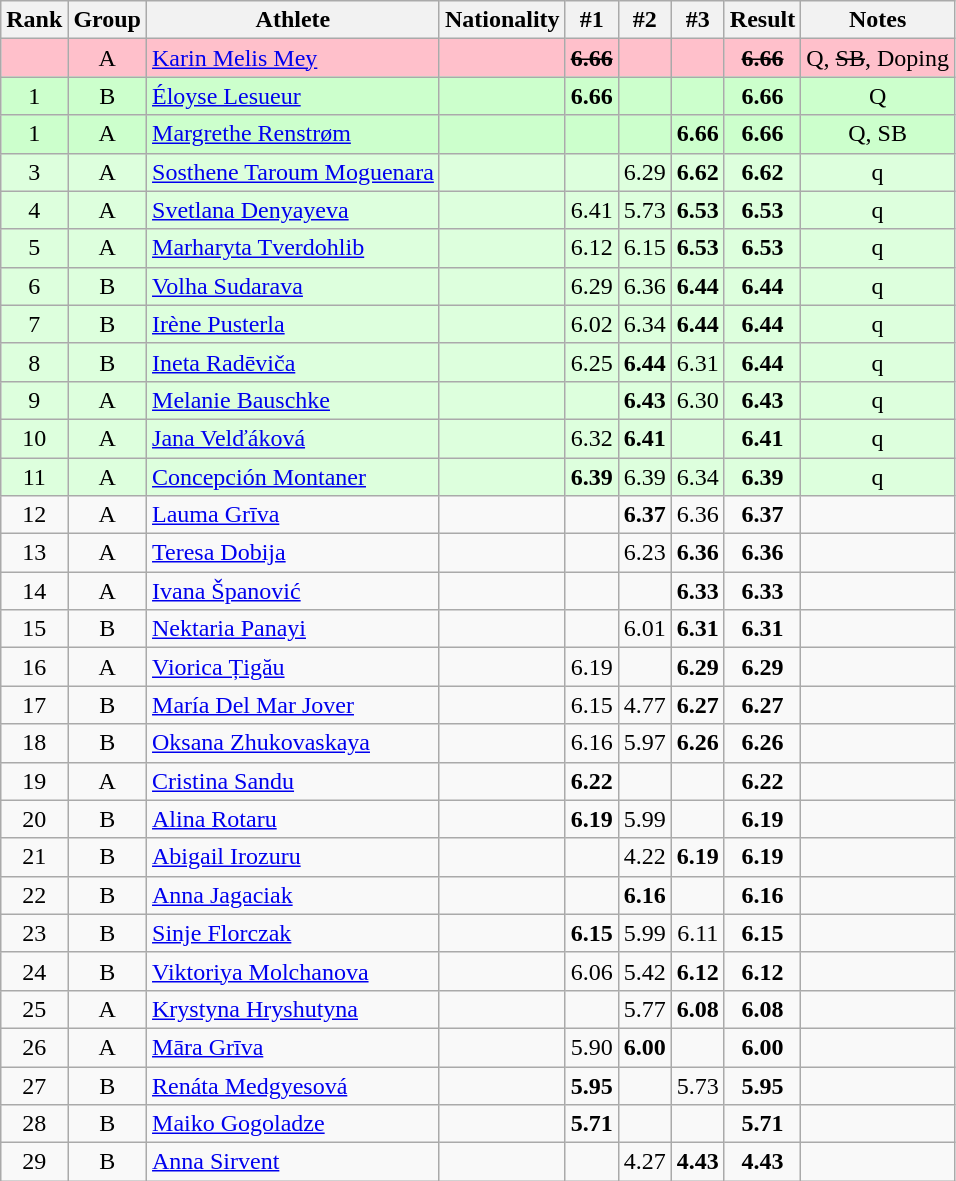<table class="wikitable sortable" style="text-align:center">
<tr>
<th>Rank</th>
<th>Group</th>
<th>Athlete</th>
<th>Nationality</th>
<th>#1</th>
<th>#2</th>
<th>#3</th>
<th>Result</th>
<th>Notes</th>
</tr>
<tr bgcolor=pink>
<td></td>
<td>A</td>
<td align="left"><a href='#'>Karin Melis Mey</a></td>
<td align=left></td>
<td><s><strong>6.66</strong> </s></td>
<td></td>
<td></td>
<td><s><strong>6.66</strong> </s></td>
<td>Q, <s>SB</s>, Doping</td>
</tr>
<tr bgcolor=ccffcc>
<td>1</td>
<td>B</td>
<td align="left"><a href='#'>Éloyse Lesueur</a></td>
<td align=left></td>
<td><strong>6.66</strong></td>
<td></td>
<td></td>
<td><strong>6.66</strong></td>
<td>Q</td>
</tr>
<tr bgcolor=ccffcc>
<td>1</td>
<td>A</td>
<td align="left"><a href='#'>Margrethe Renstrøm</a></td>
<td align=left></td>
<td></td>
<td></td>
<td><strong>6.66</strong></td>
<td><strong>6.66</strong></td>
<td>Q, SB</td>
</tr>
<tr bgcolor=ddffdd>
<td>3</td>
<td>A</td>
<td align="left"><a href='#'>Sosthene Taroum Moguenara</a></td>
<td align=left></td>
<td></td>
<td>6.29</td>
<td><strong>6.62</strong></td>
<td><strong>6.62</strong></td>
<td>q</td>
</tr>
<tr bgcolor=ddffdd>
<td>4</td>
<td>A</td>
<td align="left"><a href='#'>Svetlana Denyayeva</a></td>
<td align=left></td>
<td>6.41</td>
<td>5.73</td>
<td><strong>6.53</strong></td>
<td><strong>6.53</strong></td>
<td>q</td>
</tr>
<tr bgcolor=ddffdd>
<td>5</td>
<td>A</td>
<td align="left"><a href='#'>Marharyta Tverdohlib</a></td>
<td align=left></td>
<td>6.12</td>
<td>6.15</td>
<td><strong>6.53</strong></td>
<td><strong>6.53</strong></td>
<td>q</td>
</tr>
<tr bgcolor=ddffdd>
<td>6</td>
<td>B</td>
<td align="left"><a href='#'>Volha Sudarava</a></td>
<td align=left></td>
<td>6.29</td>
<td>6.36</td>
<td><strong>6.44</strong></td>
<td><strong>6.44</strong></td>
<td>q</td>
</tr>
<tr bgcolor=ddffdd>
<td>7</td>
<td>B</td>
<td align="left"><a href='#'>Irène Pusterla</a></td>
<td align=left></td>
<td>6.02</td>
<td>6.34</td>
<td><strong>6.44</strong></td>
<td><strong>6.44</strong></td>
<td>q</td>
</tr>
<tr bgcolor=ddffdd>
<td>8</td>
<td>B</td>
<td align="left"><a href='#'>Ineta Radēviča</a></td>
<td align=left></td>
<td>6.25</td>
<td><strong>6.44</strong></td>
<td>6.31</td>
<td><strong>6.44</strong></td>
<td>q</td>
</tr>
<tr bgcolor=ddffdd>
<td>9</td>
<td>A</td>
<td align="left"><a href='#'>Melanie Bauschke</a></td>
<td align=left></td>
<td></td>
<td><strong>6.43</strong></td>
<td>6.30</td>
<td><strong>6.43</strong></td>
<td>q</td>
</tr>
<tr bgcolor=ddffdd>
<td>10</td>
<td>A</td>
<td align="left"><a href='#'>Jana Velďáková</a></td>
<td align=left></td>
<td>6.32</td>
<td><strong>6.41</strong></td>
<td></td>
<td><strong>6.41</strong></td>
<td>q</td>
</tr>
<tr bgcolor=ddffdd>
<td>11</td>
<td>A</td>
<td align="left"><a href='#'>Concepción Montaner</a></td>
<td align=left></td>
<td><strong>6.39</strong></td>
<td>6.39</td>
<td>6.34</td>
<td><strong>6.39</strong></td>
<td>q</td>
</tr>
<tr>
<td>12</td>
<td>A</td>
<td align="left"><a href='#'>Lauma Grīva</a></td>
<td align=left></td>
<td></td>
<td><strong>6.37</strong></td>
<td>6.36</td>
<td><strong>6.37</strong></td>
<td></td>
</tr>
<tr>
<td>13</td>
<td>A</td>
<td align="left"><a href='#'>Teresa Dobija</a></td>
<td align=left></td>
<td></td>
<td>6.23</td>
<td><strong>6.36</strong></td>
<td><strong>6.36</strong></td>
<td></td>
</tr>
<tr>
<td>14</td>
<td>A</td>
<td align="left"><a href='#'>Ivana Španović</a></td>
<td align=left></td>
<td></td>
<td></td>
<td><strong>6.33</strong></td>
<td><strong>6.33</strong></td>
<td></td>
</tr>
<tr>
<td>15</td>
<td>B</td>
<td align="left"><a href='#'>Nektaria Panayi</a></td>
<td align=left></td>
<td></td>
<td>6.01</td>
<td><strong>6.31</strong></td>
<td><strong>6.31</strong></td>
<td></td>
</tr>
<tr>
<td>16</td>
<td>A</td>
<td align="left"><a href='#'>Viorica Țigău</a></td>
<td align=left></td>
<td>6.19</td>
<td></td>
<td><strong>6.29</strong></td>
<td><strong>6.29</strong></td>
<td></td>
</tr>
<tr>
<td>17</td>
<td>B</td>
<td align="left"><a href='#'>María Del Mar Jover</a></td>
<td align=left></td>
<td>6.15</td>
<td>4.77</td>
<td><strong>6.27</strong></td>
<td><strong>6.27</strong></td>
<td></td>
</tr>
<tr>
<td>18</td>
<td>B</td>
<td align="left"><a href='#'>Oksana Zhukovaskaya</a></td>
<td align=left></td>
<td>6.16</td>
<td>5.97</td>
<td><strong>6.26</strong></td>
<td><strong>6.26</strong></td>
<td></td>
</tr>
<tr>
<td>19</td>
<td>A</td>
<td align="left"><a href='#'>Cristina Sandu</a></td>
<td align=left></td>
<td><strong>6.22</strong></td>
<td></td>
<td></td>
<td><strong>6.22</strong></td>
<td></td>
</tr>
<tr>
<td>20</td>
<td>B</td>
<td align="left"><a href='#'>Alina Rotaru</a></td>
<td align=left></td>
<td><strong>6.19</strong></td>
<td>5.99</td>
<td></td>
<td><strong>6.19</strong></td>
<td></td>
</tr>
<tr>
<td>21</td>
<td>B</td>
<td align="left"><a href='#'>Abigail Irozuru</a></td>
<td align=left></td>
<td></td>
<td>4.22</td>
<td><strong>6.19</strong></td>
<td><strong>6.19</strong></td>
<td></td>
</tr>
<tr>
<td>22</td>
<td>B</td>
<td align="left"><a href='#'>Anna Jagaciak</a></td>
<td align=left></td>
<td></td>
<td><strong>6.16</strong></td>
<td></td>
<td><strong>6.16</strong></td>
<td></td>
</tr>
<tr>
<td>23</td>
<td>B</td>
<td align="left"><a href='#'>Sinje Florczak</a></td>
<td align=left></td>
<td><strong>6.15</strong></td>
<td>5.99</td>
<td>6.11</td>
<td><strong>6.15</strong></td>
<td></td>
</tr>
<tr>
<td>24</td>
<td>B</td>
<td align="left"><a href='#'>Viktoriya Molchanova</a></td>
<td align=left></td>
<td>6.06</td>
<td>5.42</td>
<td><strong>6.12</strong></td>
<td><strong>6.12</strong></td>
<td></td>
</tr>
<tr>
<td>25</td>
<td>A</td>
<td align="left"><a href='#'>Krystyna Hryshutyna</a></td>
<td align=left></td>
<td></td>
<td>5.77</td>
<td><strong>6.08</strong></td>
<td><strong>6.08</strong></td>
<td></td>
</tr>
<tr>
<td>26</td>
<td>A</td>
<td align="left"><a href='#'>Māra Grīva</a></td>
<td align=left></td>
<td>5.90</td>
<td><strong>6.00</strong></td>
<td></td>
<td><strong>6.00</strong></td>
<td></td>
</tr>
<tr>
<td>27</td>
<td>B</td>
<td align="left"><a href='#'>Renáta Medgyesová</a></td>
<td align=left></td>
<td><strong>5.95</strong></td>
<td></td>
<td>5.73</td>
<td><strong>5.95</strong></td>
<td></td>
</tr>
<tr>
<td>28</td>
<td>B</td>
<td align="left"><a href='#'>Maiko Gogoladze</a></td>
<td align=left></td>
<td><strong>5.71</strong></td>
<td></td>
<td></td>
<td><strong>5.71</strong></td>
<td></td>
</tr>
<tr>
<td>29</td>
<td>B</td>
<td align="left"><a href='#'>Anna Sirvent</a></td>
<td align=left></td>
<td></td>
<td>4.27</td>
<td><strong>4.43</strong></td>
<td><strong>4.43</strong></td>
<td></td>
</tr>
</table>
